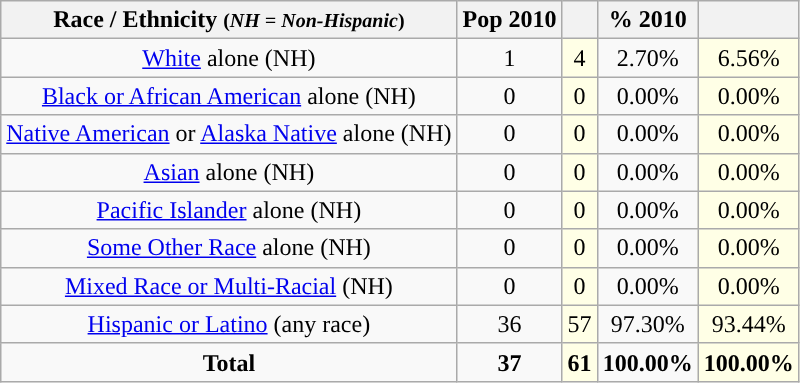<table class="wikitable" style="text-align:center;">
<tr>
<th>Race / Ethnicity <small>(<em>NH = Non-Hispanic</em>)</small></th>
<th>Pop 2010</th>
<th></th>
<th>% 2010</th>
<th></th>
</tr>
<tr>
<td><a href='#'>White</a> alone (NH)</td>
<td>1</td>
<td style='background: #ffffe6;'>4</td>
<td>2.70%</td>
<td style='background: #ffffe6;'>6.56%</td>
</tr>
<tr>
<td><a href='#'>Black or African American</a> alone (NH)</td>
<td>0</td>
<td style='background: #ffffe6;'>0</td>
<td>0.00%</td>
<td style='background: #ffffe6;'>0.00%</td>
</tr>
<tr>
<td><a href='#'>Native American</a> or <a href='#'>Alaska Native</a> alone (NH)</td>
<td>0</td>
<td style='background: #ffffe6;'>0</td>
<td>0.00%</td>
<td style='background: #ffffe6;'>0.00%</td>
</tr>
<tr>
<td><a href='#'>Asian</a> alone (NH)</td>
<td>0</td>
<td style='background: #ffffe6;'>0</td>
<td>0.00%</td>
<td style='background: #ffffe6;'>0.00%</td>
</tr>
<tr>
<td><a href='#'>Pacific Islander</a> alone (NH)</td>
<td>0</td>
<td style='background: #ffffe6;'>0</td>
<td>0.00%</td>
<td style='background: #ffffe6;'>0.00%</td>
</tr>
<tr>
<td><a href='#'>Some Other Race</a> alone (NH)</td>
<td>0</td>
<td style='background: #ffffe6;'>0</td>
<td>0.00%</td>
<td style='background: #ffffe6;'>0.00%</td>
</tr>
<tr>
<td><a href='#'>Mixed Race or Multi-Racial</a> (NH)</td>
<td>0</td>
<td style='background: #ffffe6;'>0</td>
<td>0.00%</td>
<td style='background: #ffffe6;'>0.00%</td>
</tr>
<tr>
<td><a href='#'>Hispanic or Latino</a> (any race)</td>
<td>36</td>
<td style='background: #ffffe6;'>57</td>
<td>97.30%</td>
<td style='background: #ffffe6;'>93.44%</td>
</tr>
<tr>
<td><strong>Total</strong></td>
<td><strong>37</strong></td>
<td style='background: #ffffe6;'><strong>61</strong></td>
<td><strong>100.00%</strong></td>
<td style='background: #ffffe6;'><strong>100.00%</strong></td>
</tr>
</table>
